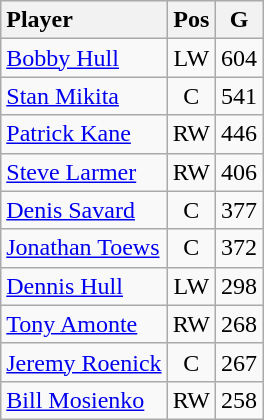<table class="wikitable" style="text-align:center">
<tr style="background:#eee;">
<th style="text-align:left;">Player</th>
<th>Pos</th>
<th>G</th>
</tr>
<tr>
<td style="text-align:left;"><a href='#'>Bobby Hull</a></td>
<td>LW</td>
<td>604</td>
</tr>
<tr>
<td style="text-align:left;"><a href='#'>Stan Mikita</a></td>
<td>C</td>
<td>541</td>
</tr>
<tr>
<td style="text-align:left;"><a href='#'>Patrick Kane</a></td>
<td>RW</td>
<td>446</td>
</tr>
<tr>
<td style="text-align:left;"><a href='#'>Steve Larmer</a></td>
<td>RW</td>
<td>406</td>
</tr>
<tr>
<td style="text-align:left;"><a href='#'>Denis Savard</a></td>
<td>C</td>
<td>377</td>
</tr>
<tr>
<td style="text-align:left;"><a href='#'>Jonathan Toews</a></td>
<td>C</td>
<td>372</td>
</tr>
<tr>
<td style="text-align:left;"><a href='#'>Dennis Hull</a></td>
<td>LW</td>
<td>298</td>
</tr>
<tr>
<td style="text-align:left;"><a href='#'>Tony Amonte</a></td>
<td>RW</td>
<td>268</td>
</tr>
<tr>
<td style="text-align:left;"><a href='#'>Jeremy Roenick</a></td>
<td>C</td>
<td>267</td>
</tr>
<tr>
<td style="text-align:left;"><a href='#'>Bill Mosienko</a></td>
<td>RW</td>
<td>258</td>
</tr>
</table>
